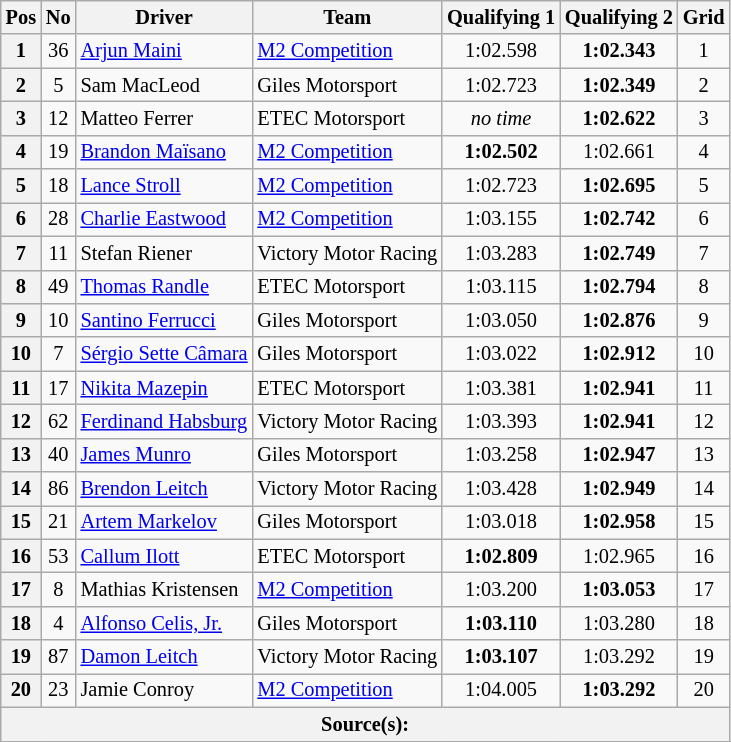<table class="wikitable" style="font-size: 85%;">
<tr>
<th>Pos</th>
<th>No</th>
<th>Driver</th>
<th>Team</th>
<th>Qualifying 1</th>
<th>Qualifying 2</th>
<th>Grid</th>
</tr>
<tr>
<th>1</th>
<td align="center">36</td>
<td> <a href='#'>Arjun Maini</a></td>
<td><a href='#'>M2 Competition</a></td>
<td align="center">1:02.598</td>
<td align="center"><strong>1:02.343</strong></td>
<td align="center">1</td>
</tr>
<tr>
<th>2</th>
<td align="center">5</td>
<td> Sam MacLeod</td>
<td>Giles Motorsport</td>
<td align="center">1:02.723</td>
<td align="center"><strong>1:02.349</strong></td>
<td align="center">2</td>
</tr>
<tr>
<th>3</th>
<td align="center">12</td>
<td> Matteo Ferrer</td>
<td>ETEC Motorsport</td>
<td align="center"><em>no time</em></td>
<td align="center"><strong>1:02.622</strong></td>
<td align="center">3</td>
</tr>
<tr>
<th>4</th>
<td align="center">19</td>
<td> <a href='#'>Brandon Maïsano</a></td>
<td><a href='#'>M2 Competition</a></td>
<td align="center"><strong>1:02.502</strong></td>
<td align="center">1:02.661</td>
<td align="center">4</td>
</tr>
<tr>
<th>5</th>
<td align="center">18</td>
<td> <a href='#'>Lance Stroll</a></td>
<td><a href='#'>M2 Competition</a></td>
<td align="center">1:02.723</td>
<td align="center"><strong>1:02.695</strong></td>
<td align="center">5</td>
</tr>
<tr>
<th>6</th>
<td align="center">28</td>
<td> <a href='#'>Charlie Eastwood</a></td>
<td><a href='#'>M2 Competition</a></td>
<td align="center">1:03.155</td>
<td align="center"><strong>1:02.742</strong></td>
<td align="center">6</td>
</tr>
<tr>
<th>7</th>
<td align="center">11</td>
<td> Stefan Riener</td>
<td>Victory Motor Racing</td>
<td align="center">1:03.283</td>
<td align="center"><strong>1:02.749</strong></td>
<td align="center">7</td>
</tr>
<tr>
<th>8</th>
<td align="center">49</td>
<td> <a href='#'>Thomas Randle</a></td>
<td>ETEC Motorsport</td>
<td align="center">1:03.115</td>
<td align="center"><strong>1:02.794</strong></td>
<td align="center">8</td>
</tr>
<tr>
<th>9</th>
<td align="center">10</td>
<td> <a href='#'>Santino Ferrucci</a></td>
<td>Giles Motorsport</td>
<td align="center">1:03.050</td>
<td align="center"><strong>1:02.876</strong></td>
<td align="center">9</td>
</tr>
<tr>
<th>10</th>
<td align="center">7</td>
<td> <a href='#'>Sérgio Sette Câmara</a></td>
<td>Giles Motorsport</td>
<td align="center">1:03.022</td>
<td align="center"><strong>1:02.912</strong></td>
<td align="center">10</td>
</tr>
<tr>
<th>11</th>
<td align="center">17</td>
<td> <a href='#'>Nikita Mazepin</a></td>
<td>ETEC Motorsport</td>
<td align="center">1:03.381</td>
<td align="center"><strong>1:02.941</strong></td>
<td align="center">11</td>
</tr>
<tr>
<th>12</th>
<td align="center">62</td>
<td> <a href='#'>Ferdinand Habsburg</a></td>
<td>Victory Motor Racing</td>
<td align="center">1:03.393</td>
<td align="center"><strong>1:02.941</strong></td>
<td align="center">12</td>
</tr>
<tr>
<th>13</th>
<td align="center">40</td>
<td> <a href='#'>James Munro</a></td>
<td>Giles Motorsport</td>
<td align="center">1:03.258</td>
<td align="center"><strong>1:02.947</strong></td>
<td align="center">13</td>
</tr>
<tr>
<th>14</th>
<td align="center">86</td>
<td> <a href='#'>Brendon Leitch</a></td>
<td>Victory Motor Racing</td>
<td align="center">1:03.428</td>
<td align="center"><strong>1:02.949</strong></td>
<td align="center">14</td>
</tr>
<tr>
<th>15</th>
<td align="center">21</td>
<td> <a href='#'>Artem Markelov</a></td>
<td>Giles Motorsport</td>
<td align="center">1:03.018</td>
<td align="center"><strong>1:02.958</strong></td>
<td align="center">15</td>
</tr>
<tr>
<th>16</th>
<td align="center">53</td>
<td> <a href='#'>Callum Ilott</a></td>
<td>ETEC Motorsport</td>
<td align="center"><strong>1:02.809</strong></td>
<td align="center">1:02.965</td>
<td align="center">16</td>
</tr>
<tr>
<th>17</th>
<td align="center">8</td>
<td> Mathias Kristensen</td>
<td><a href='#'>M2 Competition</a></td>
<td align="center">1:03.200</td>
<td align="center"><strong>1:03.053</strong></td>
<td align="center">17</td>
</tr>
<tr>
<th>18</th>
<td align="center">4</td>
<td> <a href='#'>Alfonso Celis, Jr.</a></td>
<td>Giles Motorsport</td>
<td align="center"><strong>1:03.110</strong></td>
<td align="center">1:03.280</td>
<td align="center">18</td>
</tr>
<tr>
<th>19</th>
<td align="center">87</td>
<td> <a href='#'>Damon Leitch</a></td>
<td>Victory Motor Racing</td>
<td align="center"><strong>1:03.107</strong></td>
<td align="center">1:03.292</td>
<td align="center">19</td>
</tr>
<tr>
<th>20</th>
<td align="center">23</td>
<td> Jamie Conroy</td>
<td><a href='#'>M2 Competition</a></td>
<td align="center">1:04.005</td>
<td align="center"><strong>1:03.292</strong></td>
<td align="center">20</td>
</tr>
<tr>
<th colspan=7>Source(s):</th>
</tr>
<tr>
</tr>
</table>
